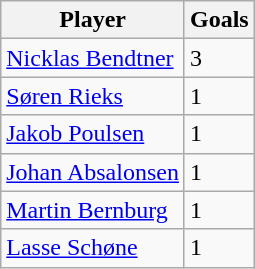<table class="wikitable sortable" style="text-align: left;">
<tr>
<th>Player</th>
<th>Goals</th>
</tr>
<tr>
<td><a href='#'>Nicklas Bendtner</a></td>
<td>3</td>
</tr>
<tr>
<td><a href='#'>Søren Rieks</a></td>
<td>1</td>
</tr>
<tr>
<td><a href='#'>Jakob Poulsen</a></td>
<td>1</td>
</tr>
<tr>
<td><a href='#'>Johan Absalonsen</a></td>
<td>1</td>
</tr>
<tr>
<td><a href='#'>Martin Bernburg</a></td>
<td>1</td>
</tr>
<tr>
<td><a href='#'>Lasse Schøne</a></td>
<td>1</td>
</tr>
</table>
